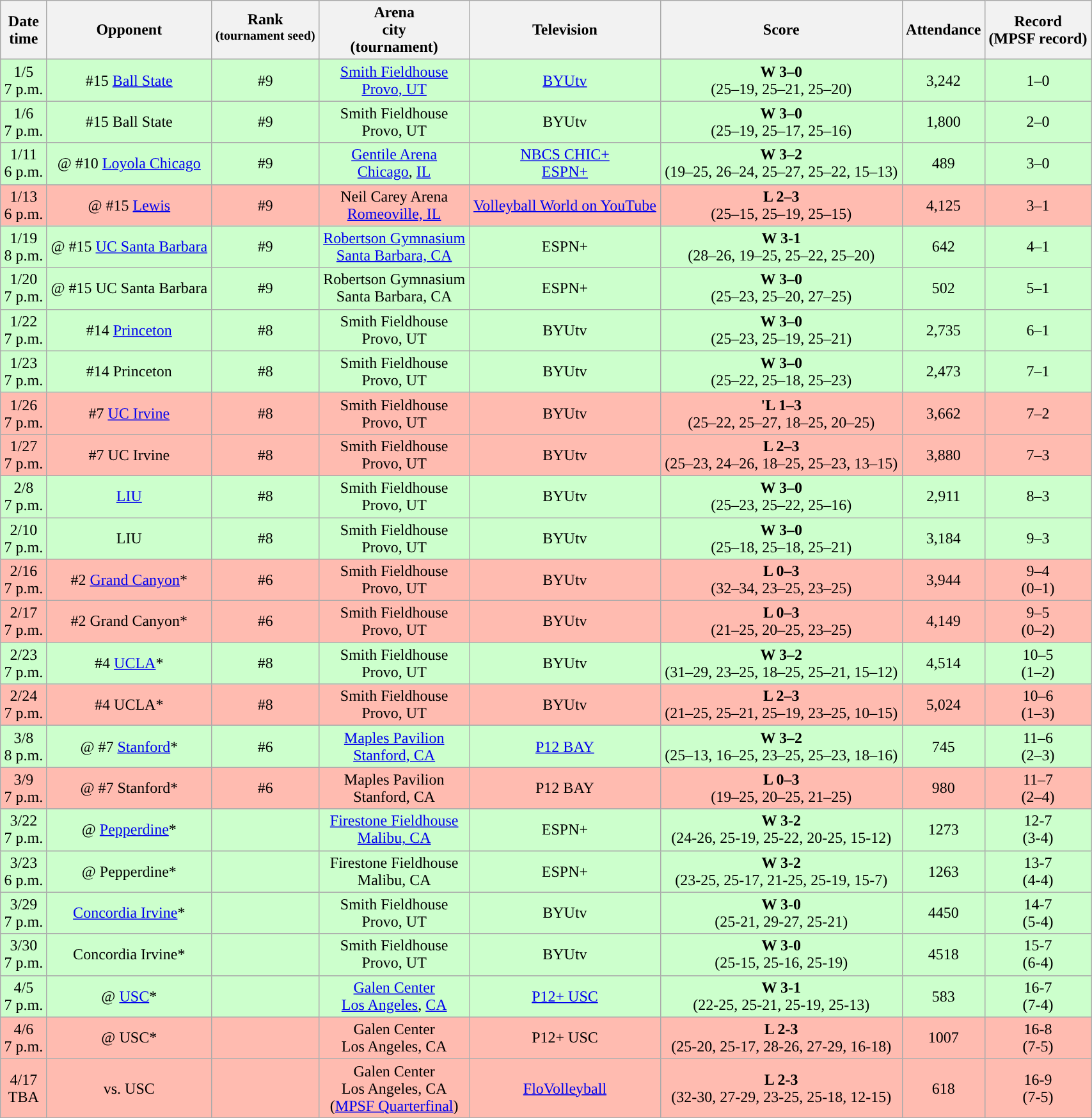<table class="wikitable sortable" style="width:90%">
<tr>
<th>Date<br>time</th>
<th>Opponent</th>
<th>Rank<br><sup>(tournament seed)</sup></th>
<th>Arena<br>city<br>(tournament)</th>
<th>Television</th>
<th>Score</th>
<th>Attendance</th>
<th>Record<br>(MPSF record)</th>
</tr>
<tr align="center" bgcolor="#ccffcc">
<td>1/5<br>7 p.m.</td>
<td>#15 <a href='#'>Ball State</a></td>
<td>#9</td>
<td><a href='#'>Smith Fieldhouse</a><br><a href='#'>Provo, UT</a></td>
<td><a href='#'>BYUtv</a></td>
<td><strong>W 3–0</strong><br>(25–19, 25–21, 25–20)</td>
<td>3,242</td>
<td>1–0</td>
</tr>
<tr align="center" bgcolor="#ccffcc">
<td>1/6<br>7 p.m.</td>
<td>#15 Ball State</td>
<td>#9</td>
<td>Smith Fieldhouse<br>Provo, UT</td>
<td>BYUtv</td>
<td><strong>W 3–0</strong><br>(25–19, 25–17, 25–16)</td>
<td>1,800</td>
<td>2–0</td>
</tr>
<tr align="center" bgcolor="#ccffcc">
<td>1/11<br>6 p.m.</td>
<td>@ #10 <a href='#'>Loyola Chicago</a></td>
<td>#9</td>
<td><a href='#'>Gentile Arena</a><br><a href='#'>Chicago</a>, <a href='#'>IL</a></td>
<td><a href='#'>NBCS CHIC+</a><br><a href='#'>ESPN+</a></td>
<td><strong>W 3–2</strong><br>(19–25, 26–24, 25–27, 25–22, 15–13)</td>
<td>489</td>
<td>3–0</td>
</tr>
<tr align="center" bgcolor="#ffbbb">
<td>1/13<br>6 p.m.</td>
<td>@ #15 <a href='#'>Lewis</a></td>
<td>#9</td>
<td>Neil Carey Arena<br><a href='#'>Romeoville, IL</a></td>
<td><a href='#'>Volleyball World on YouTube</a></td>
<td><strong>L 2–3</strong><br>(25–15, 25–19, 25–15)</td>
<td>4,125</td>
<td>3–1</td>
</tr>
<tr align="center" bgcolor="#ccffcc">
<td>1/19<br>8 p.m.</td>
<td>@ #15 <a href='#'>UC Santa Barbara</a></td>
<td>#9</td>
<td><a href='#'>Robertson Gymnasium</a><br><a href='#'>Santa Barbara, CA</a></td>
<td>ESPN+</td>
<td><strong>W 3-1</strong><br>(28–26, 19–25, 25–22, 25–20)</td>
<td>642</td>
<td>4–1</td>
</tr>
<tr align="center" bgcolor="#ccffcc">
<td>1/20<br>7 p.m.</td>
<td>@ #15 UC Santa Barbara</td>
<td>#9</td>
<td>Robertson Gymnasium<br>Santa Barbara, CA</td>
<td>ESPN+</td>
<td><strong>W 3–0</strong><br>(25–23, 25–20, 27–25)</td>
<td>502</td>
<td>5–1</td>
</tr>
<tr align="center" bgcolor="#ccffcc">
<td>1/22<br>7 p.m.</td>
<td>#14 <a href='#'>Princeton</a></td>
<td>#8</td>
<td>Smith Fieldhouse<br>Provo, UT</td>
<td>BYUtv</td>
<td><strong>W 3–0</strong> <br>(25–23, 25–19, 25–21)</td>
<td>2,735</td>
<td>6–1</td>
</tr>
<tr align="center" bgcolor="#ccffcc">
<td>1/23<br>7 p.m.</td>
<td>#14 Princeton</td>
<td>#8</td>
<td>Smith Fieldhouse<br>Provo, UT</td>
<td>BYUtv</td>
<td><strong>W 3–0</strong> <br>(25–22, 25–18, 25–23)</td>
<td>2,473</td>
<td>7–1</td>
</tr>
<tr align="center" bgcolor="#ffbbb">
<td>1/26<br>7 p.m.</td>
<td>#7 <a href='#'>UC Irvine</a></td>
<td>#8</td>
<td>Smith Fieldhouse<br>Provo, UT</td>
<td>BYUtv</td>
<td><strong>'L 1–3</strong> <br> (25–22, 25–27, 18–25, 20–25)</td>
<td>3,662</td>
<td>7–2</td>
</tr>
<tr align="center" bgcolor="#ffbbb">
<td>1/27<br>7 p.m.</td>
<td>#7 UC Irvine</td>
<td>#8</td>
<td>Smith Fieldhouse<br>Provo, UT</td>
<td>BYUtv</td>
<td><strong>L 2–3</strong> <br> (25–23, 24–26, 18–25, 25–23, 13–15)</td>
<td>3,880</td>
<td>7–3</td>
</tr>
<tr align="center" bgcolor="#ccffcc">
<td>2/8<br>7 p.m.</td>
<td><a href='#'>LIU</a></td>
<td>#8</td>
<td>Smith Fieldhouse<br>Provo, UT</td>
<td>BYUtv</td>
<td><strong>W 3–0</strong> <br> (25–23, 25–22, 25–16)</td>
<td>2,911</td>
<td>8–3</td>
</tr>
<tr align="center" bgcolor="#ccffcc">
<td>2/10<br>7 p.m.</td>
<td>LIU</td>
<td>#8</td>
<td>Smith Fieldhouse<br>Provo, UT</td>
<td>BYUtv</td>
<td><strong>W 3–0</strong> <br> (25–18, 25–18, 25–21)</td>
<td>3,184</td>
<td>9–3</td>
</tr>
<tr align="center" bgcolor="#ffbbb">
<td>2/16<br>7 p.m.</td>
<td>#2 <a href='#'>Grand Canyon</a>*</td>
<td>#6</td>
<td>Smith Fieldhouse<br>Provo, UT</td>
<td>BYUtv</td>
<td><strong>L 0–3</strong> <br> (32–34, 23–25, 23–25)</td>
<td>3,944</td>
<td>9–4<br>(0–1)</td>
</tr>
<tr align="center" bgcolor="#ffbbb">
<td>2/17<br>7 p.m.</td>
<td>#2 Grand Canyon*</td>
<td>#6</td>
<td>Smith Fieldhouse<br>Provo, UT</td>
<td>BYUtv</td>
<td><strong>L 0–3</strong> <br> (21–25, 20–25, 23–25)</td>
<td>4,149</td>
<td>9–5<br>(0–2)</td>
</tr>
<tr align="center" bgcolor="#ccffcc">
<td>2/23<br>7 p.m.</td>
<td>#4 <a href='#'>UCLA</a>*</td>
<td>#8</td>
<td>Smith Fieldhouse<br>Provo, UT</td>
<td>BYUtv</td>
<td><strong>W 3–2</strong> <br>(31–29, 23–25, 18–25, 25–21, 15–12)</td>
<td>4,514</td>
<td>10–5<br>(1–2)</td>
</tr>
<tr align="center" bgcolor="#ffbbb">
<td>2/24<br>7 p.m.</td>
<td>#4 UCLA*</td>
<td>#8</td>
<td>Smith Fieldhouse<br>Provo, UT</td>
<td>BYUtv</td>
<td><strong>L 2–3</strong> <br> (21–25, 25–21, 25–19, 23–25, 10–15)</td>
<td>5,024</td>
<td>10–6<br>(1–3)</td>
</tr>
<tr align="center" bgcolor="#ccffcc">
<td>3/8<br>8 p.m.</td>
<td>@ #7 <a href='#'>Stanford</a>*</td>
<td>#6</td>
<td><a href='#'>Maples Pavilion</a><br><a href='#'>Stanford, CA</a></td>
<td><a href='#'>P12 BAY</a></td>
<td><strong>W 3–2</strong><br>(25–13, 16–25, 23–25, 25–23, 18–16)</td>
<td>745</td>
<td>11–6<br>(2–3)</td>
</tr>
<tr align="center" bgcolor="#ffbbb">
<td>3/9<br>7 p.m.</td>
<td>@ #7 Stanford*</td>
<td>#6</td>
<td>Maples Pavilion<br>Stanford, CA</td>
<td>P12 BAY</td>
<td><strong>L 0–3</strong><br>(19–25, 20–25, 21–25)</td>
<td>980</td>
<td>11–7<br>(2–4)</td>
</tr>
<tr align="center" bgcolor="#ccffcc">
<td>3/22<br>7 p.m.</td>
<td>@ <a href='#'>Pepperdine</a>*</td>
<td></td>
<td><a href='#'>Firestone Fieldhouse</a><br><a href='#'>Malibu, CA</a></td>
<td>ESPN+</td>
<td><strong>W 3-2</strong><br>(24-26, 25-19, 25-22, 20-25, 15-12)</td>
<td>1273</td>
<td>12-7<br>(3-4)</td>
</tr>
<tr align="center" bgcolor="#ccffcc">
<td>3/23<br>6 p.m.</td>
<td>@ Pepperdine*</td>
<td></td>
<td>Firestone Fieldhouse<br>Malibu, CA</td>
<td>ESPN+</td>
<td><strong>W 3-2</strong><br>(23-25, 25-17, 21-25, 25-19, 15-7)</td>
<td>1263</td>
<td>13-7<br>(4-4)</td>
</tr>
<tr align="center" bgcolor="#ccffcc">
<td>3/29<br>7 p.m.</td>
<td><a href='#'>Concordia Irvine</a>*</td>
<td></td>
<td>Smith Fieldhouse<br>Provo, UT</td>
<td>BYUtv</td>
<td><strong>W 3-0</strong><br>(25-21, 29-27, 25-21)</td>
<td>4450</td>
<td>14-7<br>(5-4)</td>
</tr>
<tr align="center" bgcolor="#ccffcc">
<td>3/30<br>7 p.m.</td>
<td>Concordia Irvine*</td>
<td></td>
<td>Smith Fieldhouse<br>Provo, UT</td>
<td>BYUtv</td>
<td><strong>W 3-0</strong><br>(25-15, 25-16, 25-19)</td>
<td>4518</td>
<td>15-7<br>(6-4)</td>
</tr>
<tr align="center" bgcolor="#ccffcc">
<td>4/5<br>7 p.m.</td>
<td>@ <a href='#'>USC</a>*</td>
<td></td>
<td><a href='#'>Galen Center</a><br><a href='#'>Los Angeles</a>, <a href='#'>CA</a></td>
<td><a href='#'>P12+ USC</a></td>
<td><strong>W 3-1</strong><br>(22-25, 25-21, 25-19, 25-13)</td>
<td>583</td>
<td>16-7<br>(7-4)</td>
</tr>
<tr align="center" bgcolor="#ffbbb">
<td>4/6<br>7 p.m.</td>
<td>@ USC*</td>
<td></td>
<td>Galen Center<br>Los Angeles, CA</td>
<td>P12+ USC</td>
<td><strong>L 2-3</strong><br>(25-20, 25-17, 28-26, 27-29, 16-18)</td>
<td>1007</td>
<td>16-8<br>(7-5)</td>
</tr>
<tr align="center" bgcolor="#ffbbb">
<td>4/17<br>TBA</td>
<td>vs. USC</td>
<td></td>
<td>Galen Center<br>Los Angeles, CA<br>(<a href='#'>MPSF Quarterfinal</a>)</td>
<td><a href='#'>FloVolleyball</a></td>
<td><strong>L 2-3</strong><br>(32-30, 27-29, 23-25, 25-18, 12-15)</td>
<td>618</td>
<td>16-9<br>(7-5)</td>
</tr>
<tr>
</tr>
</table>
